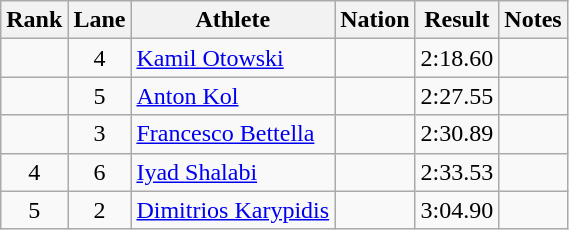<table class='wikitable sortable' style='text-align:left'>
<tr>
<th>Rank</th>
<th>Lane</th>
<th>Athlete</th>
<th>Nation</th>
<th>Result</th>
<th>Notes</th>
</tr>
<tr>
<td align=center></td>
<td align=center>4</td>
<td><a href='#'>Kamil Otowski</a></td>
<td></td>
<td>2:18.60</td>
<td></td>
</tr>
<tr>
<td align=center></td>
<td align=center>5</td>
<td><a href='#'>Anton Kol</a></td>
<td></td>
<td>2:27.55</td>
<td></td>
</tr>
<tr>
<td align=center></td>
<td align=center>3</td>
<td><a href='#'>Francesco Bettella</a></td>
<td></td>
<td>2:30.89</td>
<td></td>
</tr>
<tr>
<td align=center>4</td>
<td align=center>6</td>
<td><a href='#'>Iyad Shalabi</a></td>
<td></td>
<td>2:33.53</td>
<td></td>
</tr>
<tr>
<td align=center>5</td>
<td align=center>2</td>
<td><a href='#'>Dimitrios Karypidis</a></td>
<td></td>
<td>3:04.90</td>
<td></td>
</tr>
</table>
